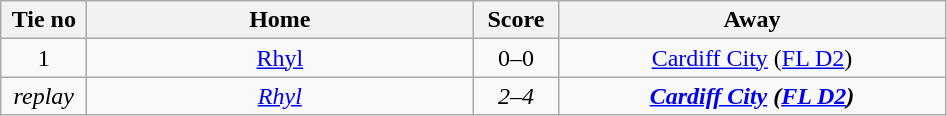<table class="wikitable" style="text-align:center">
<tr>
<th width=50>Tie no</th>
<th width=250>Home</th>
<th width=50>Score</th>
<th width=250>Away</th>
</tr>
<tr>
<td>1</td>
<td><a href='#'>Rhyl</a></td>
<td>0–0</td>
<td><a href='#'>Cardiff City</a> (<a href='#'>FL D2</a>)</td>
</tr>
<tr>
<td><em>replay</em></td>
<td><em><a href='#'>Rhyl</a></em></td>
<td><em>2–4</em></td>
<td><strong><em><a href='#'>Cardiff City</a><strong> (<a href='#'>FL D2</a>)<em></td>
</tr>
</table>
